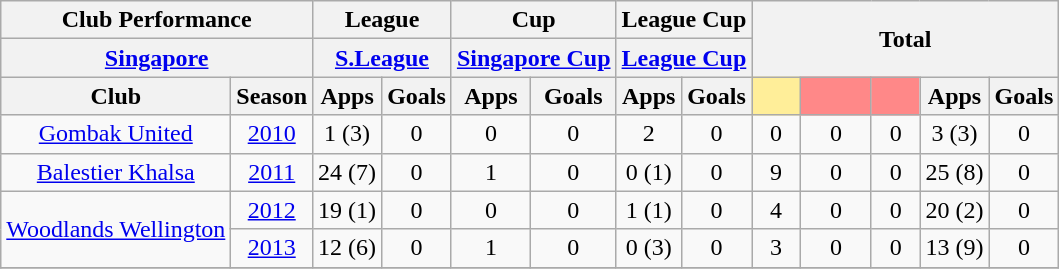<table class="wikitable" style="text-align:center;">
<tr>
<th colspan="2">Club Performance</th>
<th colspan="2">League</th>
<th colspan="2">Cup</th>
<th colspan="2">League Cup</th>
<th colspan="5" rowspan="2">Total</th>
</tr>
<tr>
<th colspan="2"><a href='#'>Singapore</a></th>
<th colspan="2"><a href='#'>S.League</a></th>
<th colspan="2"><a href='#'>Singapore Cup</a></th>
<th colspan="2"><a href='#'>League Cup</a></th>
</tr>
<tr>
<th>Club</th>
<th>Season</th>
<th>Apps</th>
<th>Goals</th>
<th>Apps</th>
<th>Goals</th>
<th>Apps</th>
<th>Goals</th>
<th style="width:25px; background:#fe9;"></th>
<th style="width:40px; background:#ff8888;"></th>
<th style="width:25px; background:#ff8888;"></th>
<th>Apps</th>
<th>Goals</th>
</tr>
<tr>
<td rowspan="1"><a href='#'>Gombak United</a></td>
<td><a href='#'>2010</a></td>
<td>1 (3)</td>
<td>0</td>
<td>0</td>
<td>0</td>
<td>2</td>
<td>0</td>
<td>0</td>
<td>0</td>
<td>0</td>
<td>3 (3)</td>
<td>0</td>
</tr>
<tr>
<td rowspan="1"><a href='#'>Balestier Khalsa</a></td>
<td><a href='#'>2011</a></td>
<td>24 (7)</td>
<td>0</td>
<td>1</td>
<td>0</td>
<td>0 (1)</td>
<td>0</td>
<td>9</td>
<td>0</td>
<td>0</td>
<td>25 (8)</td>
<td>0</td>
</tr>
<tr>
<td rowspan="2"><a href='#'>Woodlands Wellington</a></td>
<td><a href='#'>2012</a></td>
<td>19 (1)</td>
<td>0</td>
<td>0</td>
<td>0</td>
<td>1 (1)</td>
<td>0</td>
<td>4</td>
<td>0</td>
<td>0</td>
<td>20 (2)</td>
<td>0</td>
</tr>
<tr>
<td><a href='#'>2013</a></td>
<td>12 (6)</td>
<td>0</td>
<td>1</td>
<td>0</td>
<td>0 (3)</td>
<td>0</td>
<td>3</td>
<td>0</td>
<td>0</td>
<td>13 (9)</td>
<td>0</td>
</tr>
<tr>
</tr>
</table>
